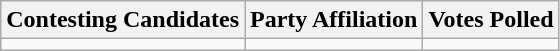<table class="wikitable sortable">
<tr>
<th>Contesting Candidates</th>
<th>Party Affiliation</th>
<th>Votes Polled</th>
</tr>
<tr>
<td></td>
<td></td>
<td></td>
</tr>
</table>
